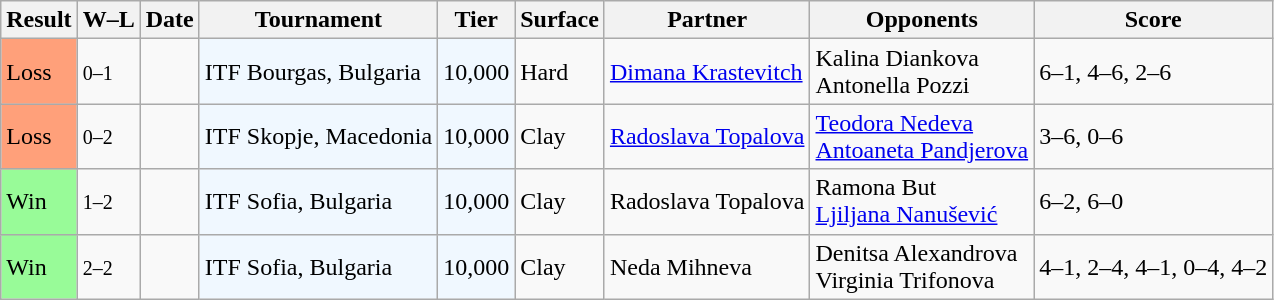<table class="sortable wikitable">
<tr>
<th>Result</th>
<th class="unsortable">W–L</th>
<th>Date</th>
<th>Tournament</th>
<th>Tier</th>
<th>Surface</th>
<th>Partner</th>
<th>Opponents</th>
<th class="unsortable">Score</th>
</tr>
<tr>
<td style="background:#ffa07a;">Loss</td>
<td><small>0–1</small></td>
<td></td>
<td style="background:#f0f8ff;">ITF Bourgas, Bulgaria</td>
<td style="background:#f0f8ff;">10,000</td>
<td>Hard</td>
<td> <a href='#'>Dimana Krastevitch</a></td>
<td> Kalina Diankova<br> Antonella Pozzi</td>
<td>6–1, 4–6, 2–6</td>
</tr>
<tr>
<td style="background:#ffa07a;">Loss</td>
<td><small>0–2</small></td>
<td></td>
<td style="background:#f0f8ff;">ITF Skopje, Macedonia</td>
<td style="background:#f0f8ff;">10,000</td>
<td>Clay</td>
<td> <a href='#'>Radoslava Topalova</a></td>
<td> <a href='#'>Teodora Nedeva</a> <br>  <a href='#'>Antoaneta Pandjerova</a></td>
<td>3–6, 0–6</td>
</tr>
<tr>
<td style="background:#98fb98;">Win</td>
<td><small>1–2</small></td>
<td></td>
<td style="background:#f0f8ff;">ITF Sofia, Bulgaria</td>
<td style="background:#f0f8ff;">10,000</td>
<td>Clay</td>
<td> Radoslava Topalova</td>
<td> Ramona But <br>  <a href='#'>Ljiljana Nanušević</a></td>
<td>6–2, 6–0</td>
</tr>
<tr>
<td style="background:#98fb98;">Win</td>
<td><small>2–2</small></td>
<td></td>
<td style="background:#f0f8ff;">ITF Sofia, Bulgaria</td>
<td style="background:#f0f8ff;">10,000</td>
<td>Clay</td>
<td> Neda Mihneva</td>
<td> Denitsa Alexandrova <br>  Virginia Trifonova</td>
<td>4–1, 2–4, 4–1, 0–4, 4–2</td>
</tr>
</table>
